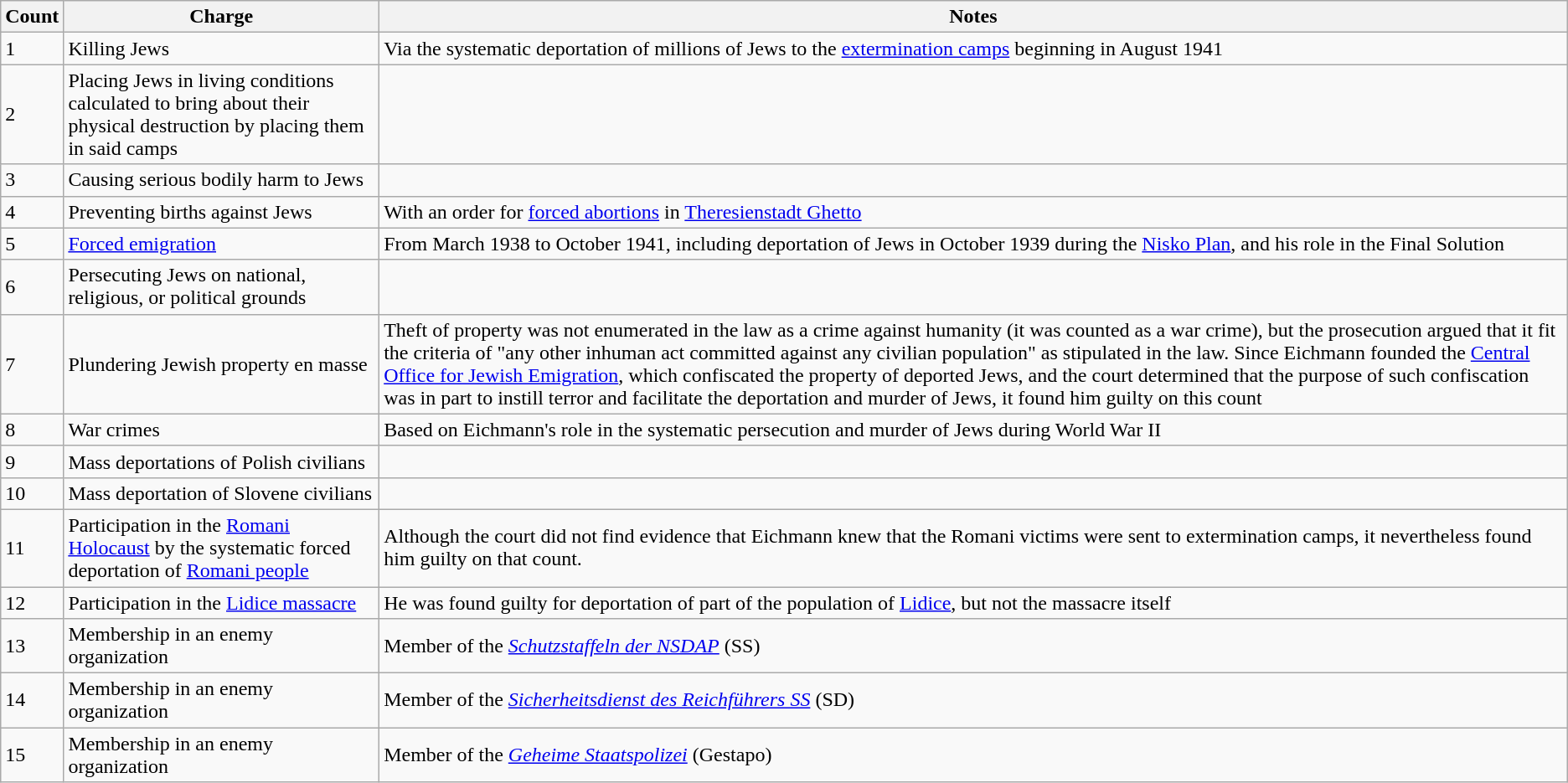<table class="wikitable">
<tr>
<th>Count</th>
<th>Charge</th>
<th>Notes</th>
</tr>
<tr>
<td>1</td>
<td>Killing Jews</td>
<td>Via the systematic deportation of millions of Jews to the <a href='#'>extermination camps</a> beginning in August 1941</td>
</tr>
<tr>
<td>2</td>
<td>Placing Jews in living conditions calculated to bring about their physical destruction by placing them in said camps</td>
<td></td>
</tr>
<tr>
<td>3</td>
<td>Causing serious bodily harm to Jews</td>
<td></td>
</tr>
<tr>
<td>4</td>
<td>Preventing births against Jews</td>
<td>With an order for <a href='#'>forced abortions</a> in <a href='#'>Theresienstadt Ghetto</a></td>
</tr>
<tr>
<td>5</td>
<td><a href='#'>Forced emigration</a></td>
<td>From March 1938 to October 1941, including deportation of Jews in October 1939 during the <a href='#'>Nisko Plan</a>, and his role in the Final Solution</td>
</tr>
<tr>
<td>6</td>
<td>Persecuting Jews on national, religious, or political grounds</td>
<td></td>
</tr>
<tr>
<td>7</td>
<td>Plundering Jewish property en masse</td>
<td>Theft of property was not enumerated in the law as a crime against humanity (it was counted as a war crime), but the prosecution argued that it fit the criteria of "any other inhuman act committed against any civilian population" as stipulated in the law. Since Eichmann founded the <a href='#'>Central Office for Jewish Emigration</a>, which confiscated the property of deported Jews, and the court determined that the purpose of such confiscation was in part to instill terror and facilitate the deportation and murder of Jews, it found him guilty on this count</td>
</tr>
<tr>
<td>8</td>
<td>War crimes</td>
<td>Based on Eichmann's role in the systematic persecution and murder of Jews during World War II</td>
</tr>
<tr>
<td>9</td>
<td>Mass deportations of Polish civilians</td>
<td></td>
</tr>
<tr>
<td>10</td>
<td>Mass deportation of Slovene civilians</td>
<td></td>
</tr>
<tr>
<td>11</td>
<td>Participation in the <a href='#'>Romani Holocaust</a> by the systematic forced deportation of <a href='#'>Romani people</a></td>
<td>Although the court did not find evidence that Eichmann knew that the Romani victims were sent to extermination camps, it nevertheless found him guilty on that count.</td>
</tr>
<tr>
<td>12</td>
<td>Participation in the <a href='#'>Lidice massacre</a></td>
<td>He was found guilty for deportation of part of the population of <a href='#'>Lidice</a>, but not the massacre itself</td>
</tr>
<tr>
<td>13</td>
<td>Membership in an enemy organization</td>
<td>Member of the <em><a href='#'>Schutzstaffeln der NSDAP</a></em> (SS)</td>
</tr>
<tr>
<td>14</td>
<td>Membership in an enemy organization</td>
<td>Member of the <em><a href='#'>Sicherheitsdienst des Reichführers SS</a></em> (SD)</td>
</tr>
<tr>
<td>15</td>
<td>Membership in an enemy organization</td>
<td>Member of the <em><a href='#'>Geheime Staatspolizei</a></em> (Gestapo)</td>
</tr>
</table>
